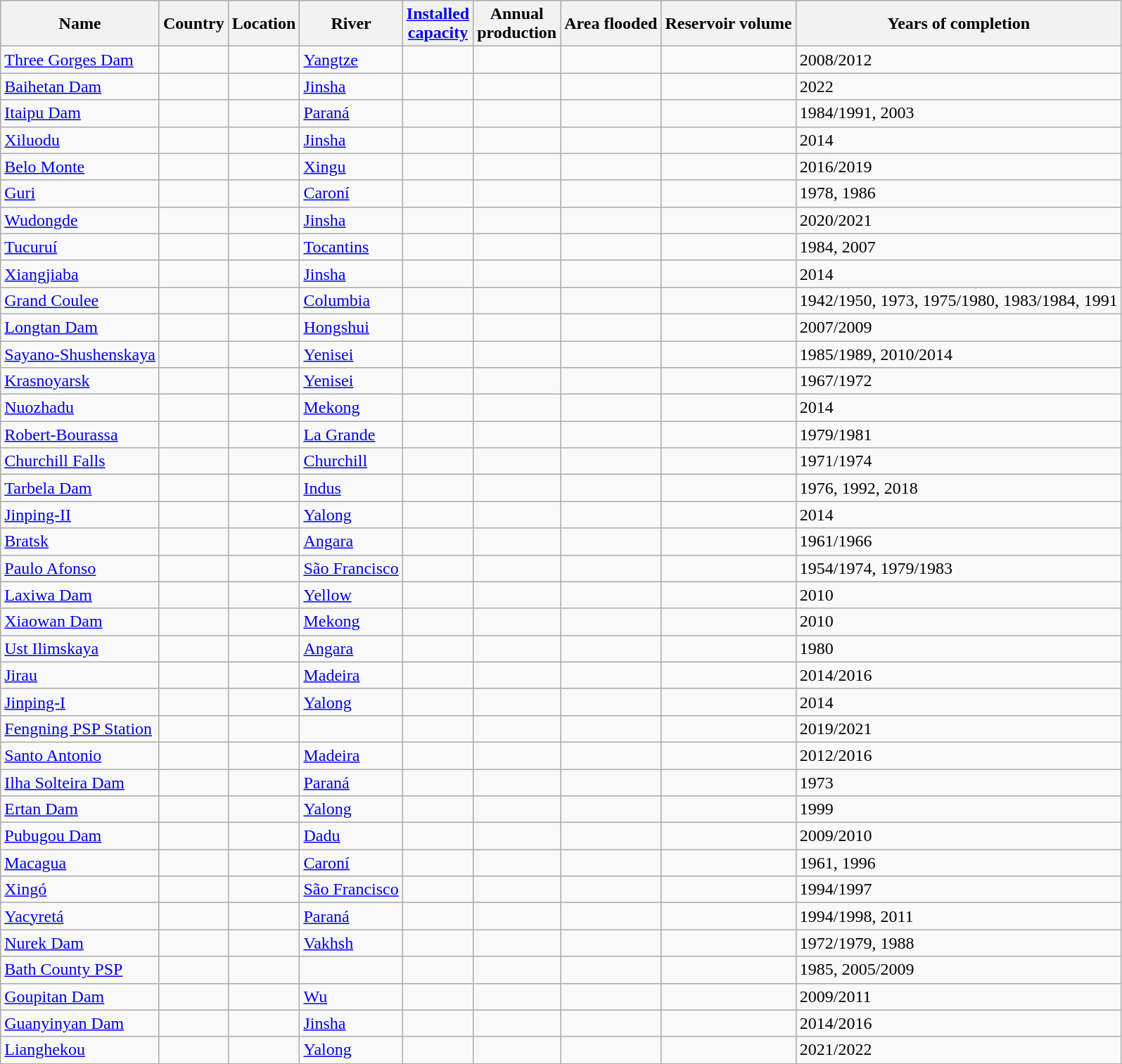<table class="wikitable sortable static-row-numbers sort-under sticky-header">
<tr>
<th>Name</th>
<th>Country</th>
<th>Location</th>
<th>River</th>
<th><a href='#'>Installed<br>capacity</a><br></th>
<th>Annual<br>production<br></th>
<th>Area flooded</th>
<th>Reservoir volume</th>
<th>Years of completion</th>
</tr>
<tr>
<td><a href='#'>Three Gorges Dam</a></td>
<td></td>
<td></td>
<td><a href='#'>Yangtze</a></td>
<td></td>
<td></td>
<td></td>
<td></td>
<td>2008/2012</td>
</tr>
<tr>
<td><a href='#'>Baihetan Dam</a></td>
<td></td>
<td></td>
<td><a href='#'>Jinsha</a></td>
<td></td>
<td></td>
<td></td>
<td></td>
<td>2022</td>
</tr>
<tr>
<td><a href='#'>Itaipu Dam</a></td>
<td> <br> </td>
<td></td>
<td><a href='#'>Paraná</a></td>
<td></td>
<td></td>
<td></td>
<td></td>
<td>1984/1991, 2003</td>
</tr>
<tr>
<td><a href='#'>Xiluodu</a></td>
<td></td>
<td></td>
<td><a href='#'>Jinsha</a></td>
<td></td>
<td></td>
<td></td>
<td></td>
<td>2014</td>
</tr>
<tr>
<td><a href='#'>Belo Monte</a></td>
<td></td>
<td></td>
<td><a href='#'>Xingu</a></td>
<td></td>
<td></td>
<td></td>
<td></td>
<td>2016/2019</td>
</tr>
<tr>
<td><a href='#'>Guri</a></td>
<td></td>
<td></td>
<td><a href='#'>Caroní</a></td>
<td></td>
<td></td>
<td></td>
<td></td>
<td>1978, 1986</td>
</tr>
<tr>
<td><a href='#'>Wudongde</a></td>
<td></td>
<td></td>
<td><a href='#'>Jinsha</a></td>
<td></td>
<td></td>
<td></td>
<td></td>
<td>2020/2021</td>
</tr>
<tr>
<td><a href='#'>Tucuruí</a></td>
<td></td>
<td></td>
<td><a href='#'>Tocantins</a></td>
<td></td>
<td></td>
<td></td>
<td></td>
<td>1984, 2007</td>
</tr>
<tr>
<td><a href='#'>Xiangjiaba</a></td>
<td></td>
<td></td>
<td><a href='#'>Jinsha</a></td>
<td></td>
<td></td>
<td></td>
<td></td>
<td>2014</td>
</tr>
<tr>
<td><a href='#'>Grand Coulee</a></td>
<td></td>
<td></td>
<td><a href='#'>Columbia</a></td>
<td></td>
<td></td>
<td></td>
<td></td>
<td>1942/1950, 1973, 1975/1980, 1983/1984, 1991</td>
</tr>
<tr>
<td><a href='#'>Longtan Dam</a></td>
<td></td>
<td></td>
<td><a href='#'>Hongshui</a></td>
<td></td>
<td></td>
<td></td>
<td></td>
<td>2007/2009</td>
</tr>
<tr>
<td><a href='#'>Sayano-Shushenskaya</a></td>
<td></td>
<td></td>
<td><a href='#'>Yenisei</a></td>
<td></td>
<td></td>
<td></td>
<td></td>
<td>1985/1989, 2010/2014</td>
</tr>
<tr>
<td><a href='#'>Krasnoyarsk</a></td>
<td></td>
<td></td>
<td><a href='#'>Yenisei</a></td>
<td></td>
<td></td>
<td></td>
<td></td>
<td>1967/1972</td>
</tr>
<tr>
<td><a href='#'>Nuozhadu</a></td>
<td></td>
<td></td>
<td><a href='#'>Mekong</a></td>
<td></td>
<td></td>
<td></td>
<td></td>
<td>2014</td>
</tr>
<tr>
<td><a href='#'>Robert-Bourassa</a></td>
<td></td>
<td></td>
<td><a href='#'>La Grande</a></td>
<td></td>
<td></td>
<td></td>
<td></td>
<td>1979/1981</td>
</tr>
<tr>
<td><a href='#'>Churchill Falls</a></td>
<td></td>
<td></td>
<td><a href='#'>Churchill</a></td>
<td></td>
<td></td>
<td></td>
<td></td>
<td>1971/1974</td>
</tr>
<tr>
<td><a href='#'>Tarbela Dam</a></td>
<td></td>
<td></td>
<td><a href='#'>Indus</a></td>
<td></td>
<td></td>
<td></td>
<td></td>
<td>1976, 1992, 2018</td>
</tr>
<tr>
<td><a href='#'>Jinping-II</a></td>
<td></td>
<td></td>
<td><a href='#'>Yalong</a></td>
<td></td>
<td></td>
<td></td>
<td></td>
<td>2014</td>
</tr>
<tr>
<td><a href='#'>Bratsk</a></td>
<td></td>
<td></td>
<td><a href='#'>Angara</a></td>
<td></td>
<td></td>
<td></td>
<td></td>
<td>1961/1966</td>
</tr>
<tr>
<td><a href='#'>Paulo Afonso</a></td>
<td></td>
<td></td>
<td><a href='#'>São Francisco</a></td>
<td></td>
<td></td>
<td></td>
<td></td>
<td>1954/1974, 1979/1983</td>
</tr>
<tr>
<td><a href='#'>Laxiwa Dam</a></td>
<td></td>
<td></td>
<td><a href='#'>Yellow</a></td>
<td></td>
<td></td>
<td></td>
<td></td>
<td>2010</td>
</tr>
<tr>
<td><a href='#'>Xiaowan Dam</a></td>
<td></td>
<td></td>
<td><a href='#'>Mekong</a></td>
<td></td>
<td></td>
<td></td>
<td></td>
<td>2010</td>
</tr>
<tr>
<td><a href='#'>Ust Ilimskaya</a></td>
<td></td>
<td></td>
<td><a href='#'>Angara</a></td>
<td></td>
<td></td>
<td></td>
<td></td>
<td>1980</td>
</tr>
<tr>
<td><a href='#'>Jirau</a></td>
<td></td>
<td></td>
<td><a href='#'>Madeira</a></td>
<td></td>
<td></td>
<td></td>
<td></td>
<td>2014/2016</td>
</tr>
<tr>
<td><a href='#'>Jinping-I</a></td>
<td></td>
<td></td>
<td><a href='#'>Yalong</a></td>
<td></td>
<td></td>
<td></td>
<td></td>
<td>2014</td>
</tr>
<tr>
<td><a href='#'>Fengning PSP Station</a></td>
<td></td>
<td></td>
<td></td>
<td></td>
<td></td>
<td></td>
<td></td>
<td>2019/2021</td>
</tr>
<tr>
<td><a href='#'>Santo Antonio</a></td>
<td></td>
<td></td>
<td><a href='#'>Madeira</a></td>
<td></td>
<td></td>
<td></td>
<td></td>
<td>2012/2016</td>
</tr>
<tr>
<td><a href='#'>Ilha Solteira Dam</a></td>
<td></td>
<td></td>
<td><a href='#'>Paraná</a></td>
<td></td>
<td></td>
<td></td>
<td></td>
<td>1973</td>
</tr>
<tr>
<td><a href='#'>Ertan Dam</a></td>
<td></td>
<td></td>
<td><a href='#'>Yalong</a></td>
<td></td>
<td></td>
<td></td>
<td></td>
<td>1999</td>
</tr>
<tr>
<td><a href='#'>Pubugou Dam</a></td>
<td></td>
<td></td>
<td><a href='#'>Dadu</a></td>
<td></td>
<td></td>
<td></td>
<td></td>
<td>2009/2010</td>
</tr>
<tr>
<td><a href='#'>Macagua</a></td>
<td></td>
<td></td>
<td><a href='#'>Caroní</a></td>
<td></td>
<td></td>
<td></td>
<td></td>
<td>1961, 1996</td>
</tr>
<tr>
<td><a href='#'>Xingó</a></td>
<td></td>
<td></td>
<td><a href='#'>São Francisco</a></td>
<td></td>
<td></td>
<td></td>
<td></td>
<td>1994/1997</td>
</tr>
<tr>
<td><a href='#'>Yacyretá</a></td>
<td> <br> </td>
<td></td>
<td><a href='#'>Paraná</a></td>
<td></td>
<td></td>
<td></td>
<td></td>
<td>1994/1998, 2011</td>
</tr>
<tr>
<td><a href='#'>Nurek Dam</a></td>
<td></td>
<td></td>
<td><a href='#'>Vakhsh</a></td>
<td></td>
<td></td>
<td></td>
<td></td>
<td>1972/1979, 1988</td>
</tr>
<tr>
<td><a href='#'>Bath County PSP</a></td>
<td></td>
<td></td>
<td></td>
<td></td>
<td></td>
<td></td>
<td></td>
<td>1985, 2005/2009</td>
</tr>
<tr>
<td><a href='#'>Goupitan Dam</a></td>
<td></td>
<td></td>
<td><a href='#'>Wu</a></td>
<td></td>
<td></td>
<td></td>
<td></td>
<td>2009/2011</td>
</tr>
<tr>
<td><a href='#'>Guanyinyan Dam</a></td>
<td></td>
<td></td>
<td><a href='#'>Jinsha</a></td>
<td></td>
<td></td>
<td></td>
<td></td>
<td>2014/2016</td>
</tr>
<tr>
<td><a href='#'>Lianghekou</a></td>
<td></td>
<td></td>
<td><a href='#'>Yalong</a></td>
<td></td>
<td></td>
<td></td>
<td></td>
<td>2021/2022</td>
</tr>
<tr>
</tr>
</table>
